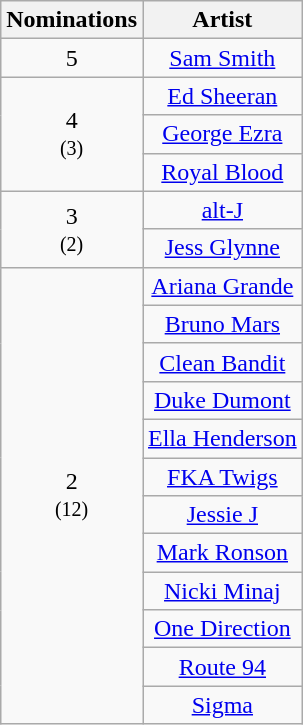<table class="wikitable" rowspan="2" style="text-align:center;">
<tr>
<th scope="col" style="width:55px;">Nominations</th>
<th scope="col" style="text-align:center;">Artist</th>
</tr>
<tr>
<td>5</td>
<td><a href='#'>Sam Smith</a></td>
</tr>
<tr>
<td rowspan="3">4<br><small>(3)</small></td>
<td><a href='#'>Ed Sheeran</a></td>
</tr>
<tr>
<td><a href='#'>George Ezra</a></td>
</tr>
<tr>
<td><a href='#'>Royal Blood</a></td>
</tr>
<tr>
<td rowspan="2">3<br><small>(2)</small></td>
<td><a href='#'>alt-J</a></td>
</tr>
<tr>
<td><a href='#'>Jess Glynne</a></td>
</tr>
<tr>
<td rowspan="12">2<br><small>(12)</small></td>
<td><a href='#'>Ariana Grande</a></td>
</tr>
<tr>
<td><a href='#'>Bruno Mars</a></td>
</tr>
<tr>
<td><a href='#'>Clean Bandit</a></td>
</tr>
<tr>
<td><a href='#'>Duke Dumont</a></td>
</tr>
<tr>
<td><a href='#'>Ella Henderson</a></td>
</tr>
<tr>
<td><a href='#'>FKA Twigs</a></td>
</tr>
<tr>
<td><a href='#'>Jessie J</a></td>
</tr>
<tr>
<td><a href='#'>Mark Ronson</a></td>
</tr>
<tr>
<td><a href='#'>Nicki Minaj</a></td>
</tr>
<tr>
<td><a href='#'>One Direction</a></td>
</tr>
<tr>
<td><a href='#'>Route 94</a></td>
</tr>
<tr>
<td><a href='#'>Sigma</a></td>
</tr>
</table>
